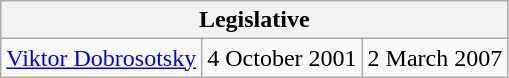<table class="wikitable sortable">
<tr>
<th colspan=3>Legislative</th>
</tr>
<tr>
<td><a href='#'>Viktor Dobrosotsky</a></td>
<td>4 October 2001</td>
<td>2 March 2007</td>
</tr>
</table>
